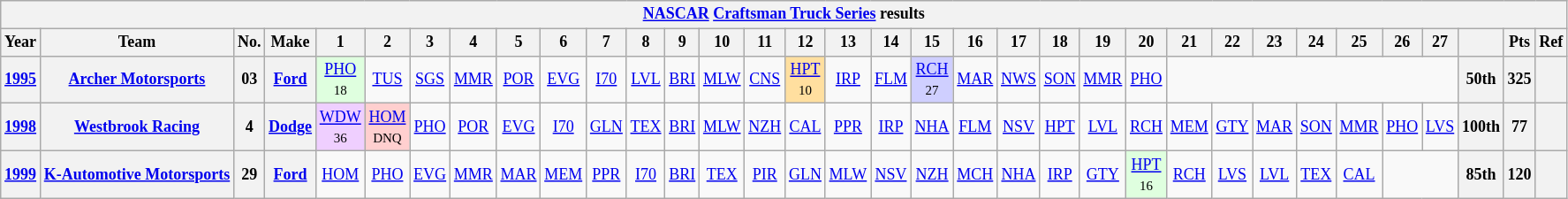<table class="wikitable" style="text-align:center; font-size:75%">
<tr>
<th colspan=45><a href='#'>NASCAR</a> <a href='#'>Craftsman Truck Series</a> results</th>
</tr>
<tr>
<th>Year</th>
<th>Team</th>
<th>No.</th>
<th>Make</th>
<th>1</th>
<th>2</th>
<th>3</th>
<th>4</th>
<th>5</th>
<th>6</th>
<th>7</th>
<th>8</th>
<th>9</th>
<th>10</th>
<th>11</th>
<th>12</th>
<th>13</th>
<th>14</th>
<th>15</th>
<th>16</th>
<th>17</th>
<th>18</th>
<th>19</th>
<th>20</th>
<th>21</th>
<th>22</th>
<th>23</th>
<th>24</th>
<th>25</th>
<th>26</th>
<th>27</th>
<th></th>
<th>Pts</th>
<th>Ref</th>
</tr>
<tr>
<th><a href='#'>1995</a></th>
<th><a href='#'>Archer Motorsports</a></th>
<th>03</th>
<th><a href='#'>Ford</a></th>
<td style="background:#DFFFDF;"><a href='#'>PHO</a><br><small>18</small></td>
<td><a href='#'>TUS</a></td>
<td><a href='#'>SGS</a></td>
<td><a href='#'>MMR</a></td>
<td><a href='#'>POR</a></td>
<td><a href='#'>EVG</a></td>
<td><a href='#'>I70</a></td>
<td><a href='#'>LVL</a></td>
<td><a href='#'>BRI</a></td>
<td><a href='#'>MLW</a></td>
<td><a href='#'>CNS</a></td>
<td style="background:#FFDF9F;"><a href='#'>HPT</a><br><small>10</small></td>
<td><a href='#'>IRP</a></td>
<td><a href='#'>FLM</a></td>
<td style="background:#CFCFFF;"><a href='#'>RCH</a><br><small>27</small></td>
<td><a href='#'>MAR</a></td>
<td><a href='#'>NWS</a></td>
<td><a href='#'>SON</a></td>
<td><a href='#'>MMR</a></td>
<td><a href='#'>PHO</a></td>
<td colspan=7></td>
<th>50th</th>
<th>325</th>
<th></th>
</tr>
<tr>
<th><a href='#'>1998</a></th>
<th><a href='#'>Westbrook Racing</a></th>
<th>4</th>
<th><a href='#'>Dodge</a></th>
<td style="background:#EFCFFF;"><a href='#'>WDW</a><br><small>36</small></td>
<td style="background:#FFCFCF;"><a href='#'>HOM</a><br><small>DNQ</small></td>
<td><a href='#'>PHO</a></td>
<td><a href='#'>POR</a></td>
<td><a href='#'>EVG</a></td>
<td><a href='#'>I70</a></td>
<td><a href='#'>GLN</a></td>
<td><a href='#'>TEX</a></td>
<td><a href='#'>BRI</a></td>
<td><a href='#'>MLW</a></td>
<td><a href='#'>NZH</a></td>
<td><a href='#'>CAL</a></td>
<td><a href='#'>PPR</a></td>
<td><a href='#'>IRP</a></td>
<td><a href='#'>NHA</a></td>
<td><a href='#'>FLM</a></td>
<td><a href='#'>NSV</a></td>
<td><a href='#'>HPT</a></td>
<td><a href='#'>LVL</a></td>
<td><a href='#'>RCH</a></td>
<td><a href='#'>MEM</a></td>
<td><a href='#'>GTY</a></td>
<td><a href='#'>MAR</a></td>
<td><a href='#'>SON</a></td>
<td><a href='#'>MMR</a></td>
<td><a href='#'>PHO</a></td>
<td><a href='#'>LVS</a></td>
<th>100th</th>
<th>77</th>
<th></th>
</tr>
<tr>
<th><a href='#'>1999</a></th>
<th><a href='#'>K-Automotive Motorsports</a></th>
<th>29</th>
<th><a href='#'>Ford</a></th>
<td><a href='#'>HOM</a></td>
<td><a href='#'>PHO</a></td>
<td><a href='#'>EVG</a></td>
<td><a href='#'>MMR</a></td>
<td><a href='#'>MAR</a></td>
<td><a href='#'>MEM</a></td>
<td><a href='#'>PPR</a></td>
<td><a href='#'>I70</a></td>
<td><a href='#'>BRI</a></td>
<td><a href='#'>TEX</a></td>
<td><a href='#'>PIR</a></td>
<td><a href='#'>GLN</a></td>
<td><a href='#'>MLW</a></td>
<td><a href='#'>NSV</a></td>
<td><a href='#'>NZH</a></td>
<td><a href='#'>MCH</a></td>
<td><a href='#'>NHA</a></td>
<td><a href='#'>IRP</a></td>
<td><a href='#'>GTY</a></td>
<td style="background:#DFFFDF;"><a href='#'>HPT</a><br><small>16</small></td>
<td><a href='#'>RCH</a></td>
<td><a href='#'>LVS</a></td>
<td><a href='#'>LVL</a></td>
<td><a href='#'>TEX</a></td>
<td><a href='#'>CAL</a></td>
<td colspan=2></td>
<th>85th</th>
<th>120</th>
<th></th>
</tr>
</table>
